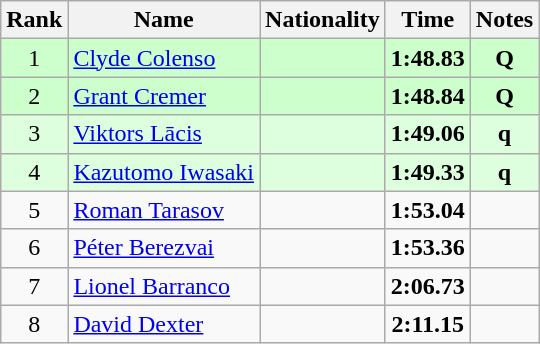<table class="wikitable sortable" style="text-align:center">
<tr>
<th>Rank</th>
<th>Name</th>
<th>Nationality</th>
<th>Time</th>
<th>Notes</th>
</tr>
<tr bgcolor=ccffcc>
<td>1</td>
<td align=left><a href='#'>Clyde Colenso</a></td>
<td align=left></td>
<td><strong>1:48.83</strong></td>
<td><strong>Q</strong></td>
</tr>
<tr bgcolor=ccffcc>
<td>2</td>
<td align=left><a href='#'>Grant Cremer</a></td>
<td align=left></td>
<td><strong>1:48.84</strong></td>
<td><strong>Q</strong></td>
</tr>
<tr bgcolor=ddffdd>
<td>3</td>
<td align=left><a href='#'>Viktors Lācis</a></td>
<td align=left></td>
<td><strong>1:49.06</strong></td>
<td><strong>q</strong></td>
</tr>
<tr bgcolor=ddffdd>
<td>4</td>
<td align=left><a href='#'>Kazutomo Iwasaki</a></td>
<td align=left></td>
<td><strong>1:49.33</strong></td>
<td><strong>q</strong></td>
</tr>
<tr>
<td>5</td>
<td align=left><a href='#'>Roman Tarasov</a></td>
<td align=left></td>
<td><strong>1:53.04</strong></td>
<td></td>
</tr>
<tr>
<td>6</td>
<td align=left><a href='#'>Péter Berezvai</a></td>
<td align=left></td>
<td><strong>1:53.36</strong></td>
<td></td>
</tr>
<tr>
<td>7</td>
<td align=left><a href='#'>Lionel Barranco</a></td>
<td align=left></td>
<td><strong>2:06.73</strong></td>
<td></td>
</tr>
<tr>
<td>8</td>
<td align=left><a href='#'>David Dexter</a></td>
<td align=left></td>
<td><strong>2:11.15</strong></td>
<td></td>
</tr>
</table>
